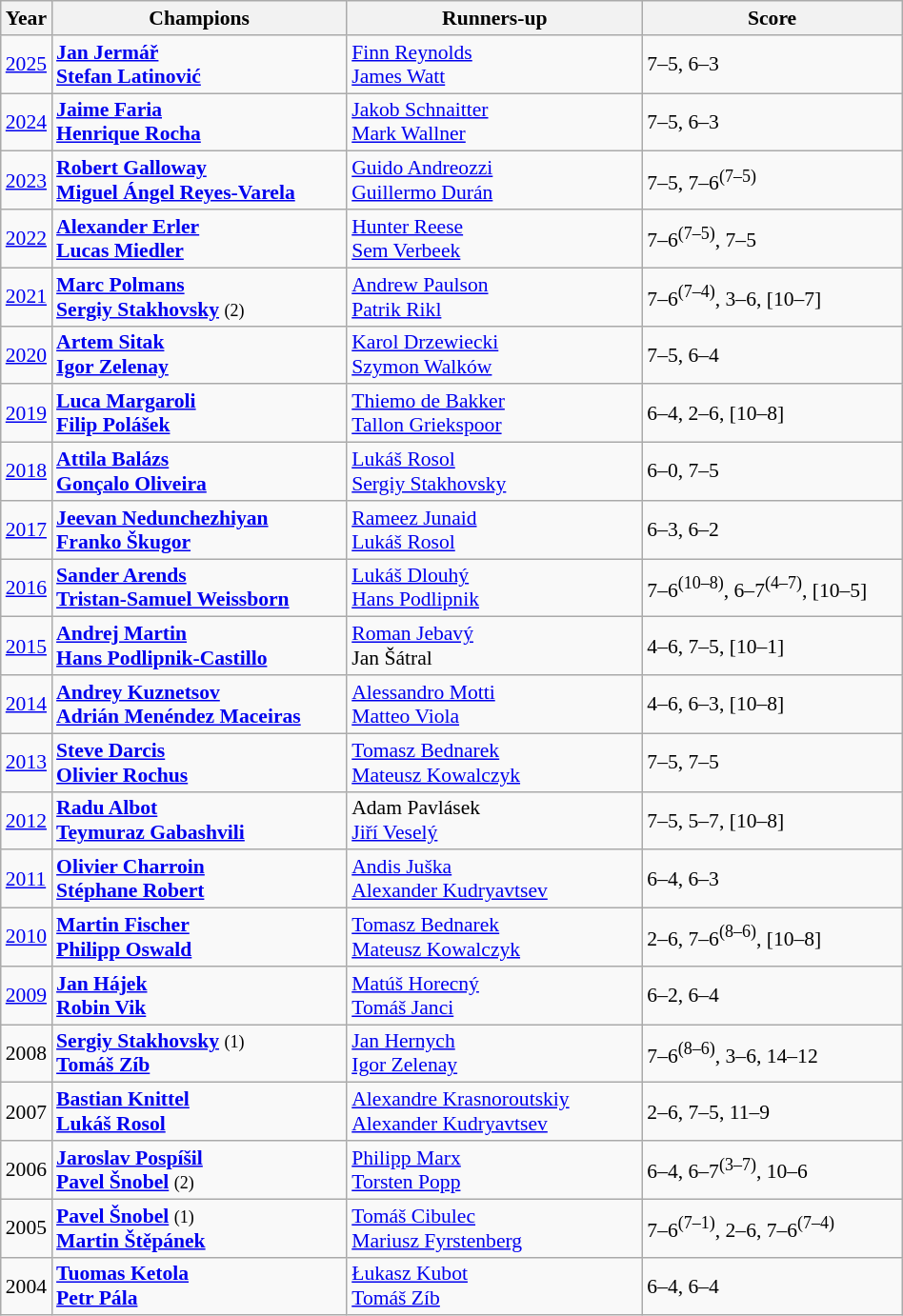<table class="wikitable" style="font-size:90%">
<tr>
<th>Year</th>
<th width="200">Champions</th>
<th width="200">Runners-up</th>
<th width="175">Score</th>
</tr>
<tr>
<td><a href='#'>2025</a></td>
<td> <strong><a href='#'>Jan Jermář</a></strong> <br>  <strong><a href='#'>Stefan Latinović</a></strong></td>
<td> <a href='#'>Finn Reynolds</a> <br>  <a href='#'>James Watt</a></td>
<td>7–5, 6–3</td>
</tr>
<tr>
<td><a href='#'>2024</a></td>
<td> <strong><a href='#'>Jaime Faria</a></strong> <br>  <strong><a href='#'>Henrique Rocha</a></strong></td>
<td> <a href='#'>Jakob Schnaitter</a> <br>  <a href='#'>Mark Wallner</a></td>
<td>7–5, 6–3</td>
</tr>
<tr>
<td><a href='#'>2023</a></td>
<td> <strong><a href='#'>Robert Galloway</a></strong> <br>  <strong><a href='#'>Miguel Ángel Reyes-Varela</a></strong></td>
<td> <a href='#'>Guido Andreozzi</a> <br>  <a href='#'>Guillermo Durán</a></td>
<td>7–5, 7–6<sup>(7–5)</sup></td>
</tr>
<tr>
<td><a href='#'>2022</a></td>
<td> <strong><a href='#'>Alexander Erler</a></strong> <br>  <strong><a href='#'>Lucas Miedler</a></strong></td>
<td> <a href='#'>Hunter Reese</a> <br>  <a href='#'>Sem Verbeek</a></td>
<td>7–6<sup>(7–5)</sup>, 7–5</td>
</tr>
<tr>
<td><a href='#'>2021</a></td>
<td> <strong><a href='#'>Marc Polmans</a></strong> <br>  <strong><a href='#'>Sergiy Stakhovsky</a></strong> <small>(2)</small></td>
<td> <a href='#'>Andrew Paulson</a> <br>  <a href='#'>Patrik Rikl</a></td>
<td>7–6<sup>(7–4)</sup>, 3–6, [10–7]</td>
</tr>
<tr>
<td><a href='#'>2020</a></td>
<td> <strong><a href='#'>Artem Sitak</a></strong> <br>  <strong><a href='#'>Igor Zelenay</a></strong></td>
<td> <a href='#'>Karol Drzewiecki</a> <br>  <a href='#'>Szymon Walków</a></td>
<td>7–5, 6–4</td>
</tr>
<tr>
<td><a href='#'>2019</a></td>
<td> <strong><a href='#'>Luca Margaroli</a></strong> <br>  <strong><a href='#'>Filip Polášek</a></strong></td>
<td> <a href='#'>Thiemo de Bakker</a> <br>  <a href='#'>Tallon Griekspoor</a></td>
<td>6–4, 2–6, [10–8]</td>
</tr>
<tr>
<td><a href='#'>2018</a></td>
<td> <strong><a href='#'>Attila Balázs</a></strong> <br>  <strong><a href='#'>Gonçalo Oliveira</a></strong></td>
<td> <a href='#'>Lukáš Rosol</a> <br>  <a href='#'>Sergiy Stakhovsky</a></td>
<td>6–0, 7–5</td>
</tr>
<tr>
<td><a href='#'>2017</a></td>
<td> <strong><a href='#'>Jeevan Nedunchezhiyan</a></strong> <br>  <strong><a href='#'>Franko Škugor</a></strong></td>
<td> <a href='#'>Rameez Junaid</a> <br>  <a href='#'>Lukáš Rosol</a></td>
<td>6–3, 6–2</td>
</tr>
<tr>
<td><a href='#'>2016</a></td>
<td> <strong><a href='#'>Sander Arends</a></strong> <br>  <strong><a href='#'>Tristan-Samuel Weissborn</a></strong></td>
<td> <a href='#'>Lukáš Dlouhý</a> <br>  <a href='#'>Hans Podlipnik</a></td>
<td>7–6<sup>(10–8)</sup>, 6–7<sup>(4–7)</sup>, [10–5]</td>
</tr>
<tr>
<td><a href='#'>2015</a></td>
<td> <strong><a href='#'>Andrej Martin</a></strong><br> <strong><a href='#'>Hans Podlipnik-Castillo</a></strong></td>
<td> <a href='#'>Roman Jebavý</a><br> Jan Šátral</td>
<td>4–6, 7–5, [10–1]</td>
</tr>
<tr>
<td><a href='#'>2014</a></td>
<td> <strong><a href='#'>Andrey Kuznetsov</a></strong><br> <strong><a href='#'>Adrián Menéndez Maceiras</a></strong></td>
<td> <a href='#'>Alessandro Motti</a><br> <a href='#'>Matteo Viola</a></td>
<td>4–6, 6–3, [10–8]</td>
</tr>
<tr>
<td><a href='#'>2013</a></td>
<td> <strong><a href='#'>Steve Darcis</a></strong><br> <strong><a href='#'>Olivier Rochus</a></strong></td>
<td> <a href='#'>Tomasz Bednarek</a><br> <a href='#'>Mateusz Kowalczyk</a></td>
<td>7–5, 7–5</td>
</tr>
<tr>
<td><a href='#'>2012</a></td>
<td> <strong><a href='#'>Radu Albot</a></strong><br> <strong><a href='#'>Teymuraz Gabashvili</a></strong></td>
<td> Adam Pavlásek<br> <a href='#'>Jiří Veselý</a></td>
<td>7–5, 5–7, [10–8]</td>
</tr>
<tr>
<td><a href='#'>2011</a></td>
<td> <strong><a href='#'>Olivier Charroin</a></strong><br> <strong><a href='#'>Stéphane Robert</a></strong></td>
<td> <a href='#'>Andis Juška</a><br> <a href='#'>Alexander Kudryavtsev</a></td>
<td>6–4, 6–3</td>
</tr>
<tr>
<td><a href='#'>2010</a></td>
<td> <strong><a href='#'>Martin Fischer</a></strong><br> <strong><a href='#'>Philipp Oswald</a></strong></td>
<td> <a href='#'>Tomasz Bednarek</a><br> <a href='#'>Mateusz Kowalczyk</a></td>
<td>2–6, 7–6<sup>(8–6)</sup>, [10–8]</td>
</tr>
<tr>
<td><a href='#'>2009</a></td>
<td> <strong><a href='#'>Jan Hájek</a></strong><br> <strong><a href='#'>Robin Vik</a></strong></td>
<td> <a href='#'>Matúš Horecný</a><br> <a href='#'>Tomáš Janci</a></td>
<td>6–2, 6–4</td>
</tr>
<tr>
<td>2008</td>
<td> <strong><a href='#'>Sergiy Stakhovsky</a></strong> <small>(1)</small><br>  <strong><a href='#'>Tomáš Zíb</a></strong></td>
<td> <a href='#'>Jan Hernych</a> <br>  <a href='#'>Igor Zelenay</a></td>
<td>7–6<sup>(8–6)</sup>, 3–6, 14–12</td>
</tr>
<tr>
<td>2007</td>
<td> <strong><a href='#'>Bastian Knittel</a></strong> <br>  <strong><a href='#'>Lukáš Rosol</a></strong></td>
<td> <a href='#'>Alexandre Krasnoroutskiy</a> <br>  <a href='#'>Alexander Kudryavtsev</a></td>
<td>2–6, 7–5, 11–9</td>
</tr>
<tr>
<td>2006</td>
<td> <strong><a href='#'>Jaroslav Pospíšil</a></strong> <br>  <strong><a href='#'>Pavel Šnobel</a></strong> <small>(2)</small></td>
<td> <a href='#'>Philipp Marx</a> <br>  <a href='#'>Torsten Popp</a></td>
<td>6–4, 6–7<sup>(3–7)</sup>, 10–6</td>
</tr>
<tr>
<td>2005</td>
<td> <strong><a href='#'>Pavel Šnobel</a></strong> <small>(1)</small><br>  <strong><a href='#'>Martin Štěpánek</a></strong></td>
<td> <a href='#'>Tomáš Cibulec</a> <br>  <a href='#'>Mariusz Fyrstenberg</a></td>
<td>7–6<sup>(7–1)</sup>, 2–6, 7–6<sup>(7–4)</sup></td>
</tr>
<tr>
<td>2004</td>
<td> <strong><a href='#'>Tuomas Ketola</a></strong> <br>  <strong><a href='#'>Petr Pála</a></strong></td>
<td> <a href='#'>Łukasz Kubot</a> <br>  <a href='#'>Tomáš Zíb</a></td>
<td>6–4, 6–4</td>
</tr>
</table>
